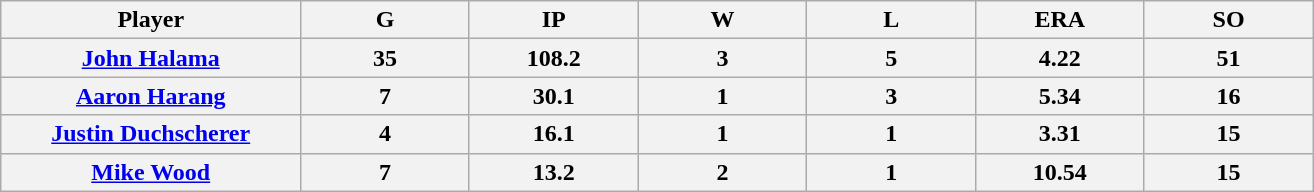<table class="wikitable sortable">
<tr>
<th bgcolor="#DDDDFF" width="16%">Player</th>
<th bgcolor="#DDDDFF" width="9%">G</th>
<th bgcolor="#DDDDFF" width="9%">IP</th>
<th bgcolor="#DDDDFF" width="9%">W</th>
<th bgcolor="#DDDDFF" width="9%">L</th>
<th bgcolor="#DDDDFF" width="9%">ERA</th>
<th bgcolor="#DDDDFF" width="9%">SO</th>
</tr>
<tr>
<th><a href='#'>John Halama</a></th>
<th>35</th>
<th>108.2</th>
<th>3</th>
<th>5</th>
<th>4.22</th>
<th>51</th>
</tr>
<tr>
<th><a href='#'>Aaron Harang</a></th>
<th>7</th>
<th>30.1</th>
<th>1</th>
<th>3</th>
<th>5.34</th>
<th>16</th>
</tr>
<tr>
<th><a href='#'>Justin Duchscherer</a></th>
<th>4</th>
<th>16.1</th>
<th>1</th>
<th>1</th>
<th>3.31</th>
<th>15</th>
</tr>
<tr>
<th><a href='#'>Mike Wood</a></th>
<th>7</th>
<th>13.2</th>
<th>2</th>
<th>1</th>
<th>10.54</th>
<th>15</th>
</tr>
</table>
